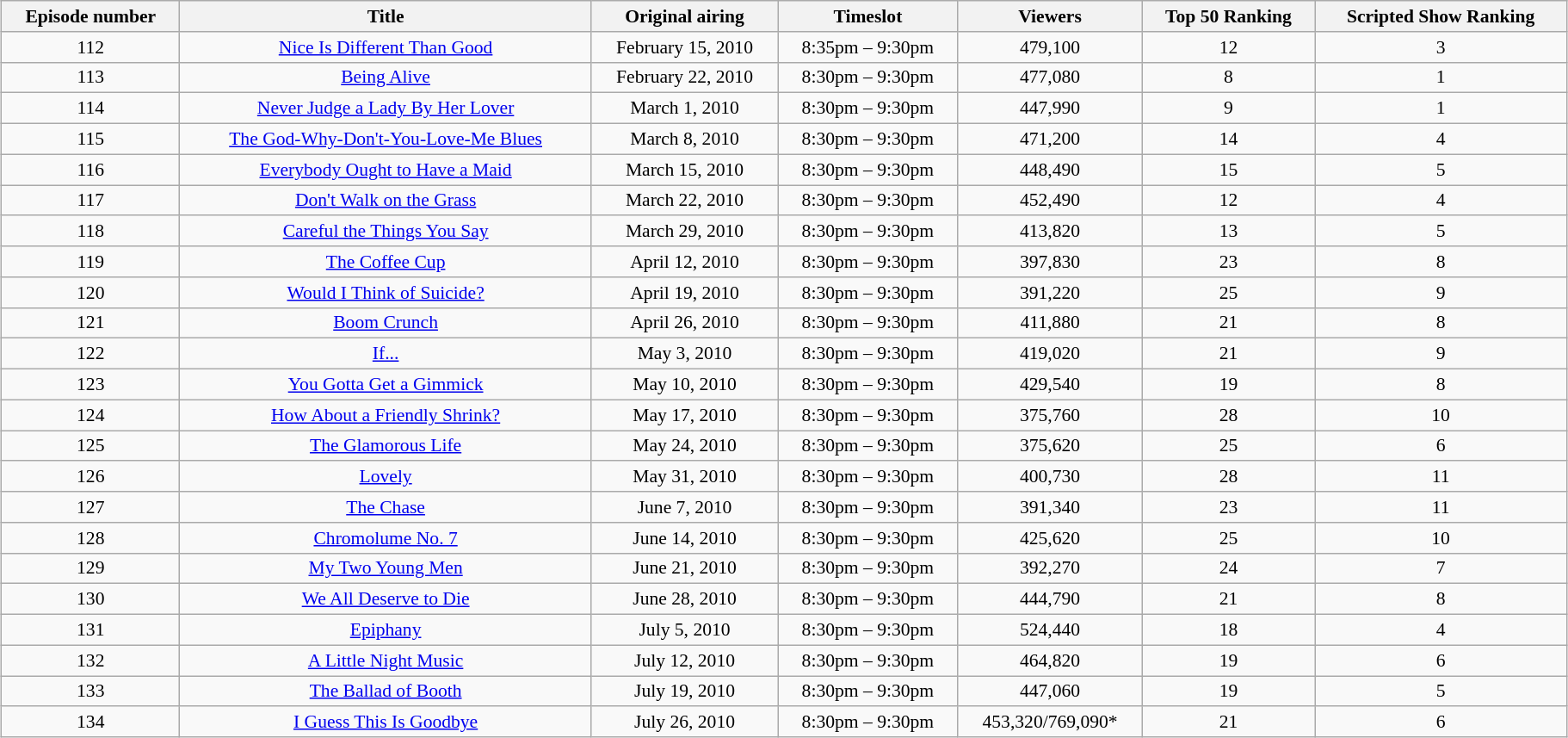<table class="wikitable" style="font-size:90%; text-align:center; width: 96%; margin-left: auto; margin-right: auto;">
<tr>
<th>Episode number</th>
<th>Title</th>
<th>Original airing</th>
<th>Timeslot</th>
<th>Viewers</th>
<th>Top 50 Ranking</th>
<th>Scripted Show Ranking</th>
</tr>
<tr>
<td>112</td>
<td><a href='#'>Nice Is Different Than Good</a></td>
<td>February 15, 2010</td>
<td>8:35pm – 9:30pm</td>
<td>479,100</td>
<td>12</td>
<td>3</td>
</tr>
<tr>
<td>113</td>
<td><a href='#'>Being Alive</a></td>
<td>February 22, 2010</td>
<td>8:30pm – 9:30pm</td>
<td>477,080</td>
<td>8</td>
<td>1</td>
</tr>
<tr>
<td>114</td>
<td><a href='#'>Never Judge a Lady By Her Lover</a></td>
<td>March 1, 2010</td>
<td>8:30pm – 9:30pm</td>
<td>447,990</td>
<td>9</td>
<td>1</td>
</tr>
<tr>
<td>115</td>
<td><a href='#'>The God-Why-Don't-You-Love-Me Blues</a></td>
<td>March 8, 2010</td>
<td>8:30pm – 9:30pm</td>
<td>471,200</td>
<td>14</td>
<td>4</td>
</tr>
<tr>
<td>116</td>
<td><a href='#'>Everybody Ought to Have a Maid</a></td>
<td>March 15, 2010</td>
<td>8:30pm – 9:30pm</td>
<td>448,490</td>
<td>15</td>
<td>5</td>
</tr>
<tr>
<td>117</td>
<td><a href='#'>Don't Walk on the Grass</a></td>
<td>March 22, 2010</td>
<td>8:30pm – 9:30pm</td>
<td>452,490</td>
<td>12</td>
<td>4</td>
</tr>
<tr>
<td>118</td>
<td><a href='#'>Careful the Things You Say</a></td>
<td>March 29, 2010</td>
<td>8:30pm – 9:30pm</td>
<td>413,820</td>
<td>13</td>
<td>5</td>
</tr>
<tr>
<td>119</td>
<td><a href='#'>The Coffee Cup</a></td>
<td>April 12, 2010</td>
<td>8:30pm – 9:30pm</td>
<td>397,830</td>
<td>23</td>
<td>8</td>
</tr>
<tr>
<td>120</td>
<td><a href='#'>Would I Think of Suicide?</a></td>
<td>April 19, 2010</td>
<td>8:30pm – 9:30pm</td>
<td>391,220</td>
<td>25</td>
<td>9</td>
</tr>
<tr>
<td>121</td>
<td><a href='#'>Boom Crunch</a></td>
<td>April 26, 2010</td>
<td>8:30pm – 9:30pm</td>
<td>411,880</td>
<td>21</td>
<td>8</td>
</tr>
<tr>
<td>122</td>
<td><a href='#'>If...</a></td>
<td>May 3, 2010</td>
<td>8:30pm – 9:30pm</td>
<td>419,020</td>
<td>21</td>
<td>9</td>
</tr>
<tr>
<td>123</td>
<td><a href='#'>You Gotta Get a Gimmick</a></td>
<td>May 10, 2010</td>
<td>8:30pm – 9:30pm</td>
<td>429,540</td>
<td>19</td>
<td>8</td>
</tr>
<tr>
<td>124</td>
<td><a href='#'>How About a Friendly Shrink?</a></td>
<td>May 17, 2010</td>
<td>8:30pm – 9:30pm</td>
<td>375,760</td>
<td>28</td>
<td>10</td>
</tr>
<tr>
<td>125</td>
<td><a href='#'>The Glamorous Life</a></td>
<td>May 24, 2010</td>
<td>8:30pm – 9:30pm</td>
<td>375,620</td>
<td>25</td>
<td>6</td>
</tr>
<tr>
<td>126</td>
<td><a href='#'>Lovely</a></td>
<td>May 31, 2010</td>
<td>8:30pm – 9:30pm</td>
<td>400,730</td>
<td>28</td>
<td>11</td>
</tr>
<tr>
<td>127</td>
<td><a href='#'>The Chase</a></td>
<td>June 7, 2010</td>
<td>8:30pm – 9:30pm</td>
<td>391,340</td>
<td>23</td>
<td>11</td>
</tr>
<tr>
<td>128</td>
<td><a href='#'>Chromolume No. 7</a></td>
<td>June 14, 2010</td>
<td>8:30pm – 9:30pm</td>
<td>425,620</td>
<td>25</td>
<td>10</td>
</tr>
<tr>
<td>129</td>
<td><a href='#'>My Two Young Men</a></td>
<td>June 21, 2010</td>
<td>8:30pm – 9:30pm</td>
<td>392,270</td>
<td>24</td>
<td>7</td>
</tr>
<tr>
<td>130</td>
<td><a href='#'>We All Deserve to Die</a></td>
<td>June 28, 2010</td>
<td>8:30pm – 9:30pm</td>
<td>444,790</td>
<td>21</td>
<td>8</td>
</tr>
<tr>
<td>131</td>
<td><a href='#'>Epiphany</a></td>
<td>July 5, 2010</td>
<td>8:30pm – 9:30pm</td>
<td>524,440</td>
<td>18</td>
<td>4</td>
</tr>
<tr>
<td>132</td>
<td><a href='#'>A Little Night Music</a></td>
<td>July 12, 2010</td>
<td>8:30pm – 9:30pm</td>
<td>464,820</td>
<td>19</td>
<td>6</td>
</tr>
<tr>
<td>133</td>
<td><a href='#'>The Ballad of Booth</a></td>
<td>July 19, 2010</td>
<td>8:30pm – 9:30pm</td>
<td>447,060</td>
<td>19</td>
<td>5</td>
</tr>
<tr>
<td>134</td>
<td><a href='#'>I Guess This Is Goodbye</a></td>
<td>July 26, 2010</td>
<td>8:30pm – 9:30pm</td>
<td>453,320/769,090*</td>
<td>21</td>
<td>6</td>
</tr>
</table>
